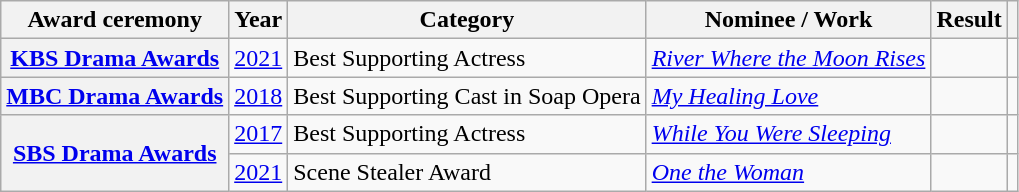<table class="wikitable plainrowheaders sortable">
<tr>
<th scope="col">Award ceremony</th>
<th scope="col">Year</th>
<th scope="col">Category</th>
<th scope="col">Nominee / Work</th>
<th scope="col">Result</th>
<th scope="col" class="unsortable"></th>
</tr>
<tr>
<th scope="row"><a href='#'>KBS Drama Awards</a></th>
<td style="text-align:center"><a href='#'>2021</a></td>
<td>Best Supporting Actress</td>
<td><em><a href='#'>River Where the Moon Rises</a></em></td>
<td></td>
<td style="text-align:center"></td>
</tr>
<tr>
<th scope="row"><a href='#'>MBC Drama Awards</a></th>
<td style="text-align:center"><a href='#'>2018</a></td>
<td>Best Supporting Cast in Soap Opera</td>
<td><em><a href='#'>My Healing Love</a></em></td>
<td></td>
<td style="text-align:center"></td>
</tr>
<tr>
<th scope="row"  rowspan="2"><a href='#'>SBS Drama Awards</a></th>
<td style="text-align:center"><a href='#'>2017</a></td>
<td>Best Supporting Actress</td>
<td><em><a href='#'>While You Were Sleeping</a></em></td>
<td></td>
<td style="text-align:center"></td>
</tr>
<tr>
<td style="text-align:center"><a href='#'>2021</a></td>
<td>Scene Stealer Award</td>
<td><em><a href='#'>One the Woman</a></em></td>
<td></td>
<td style="text-align:center"></td>
</tr>
</table>
